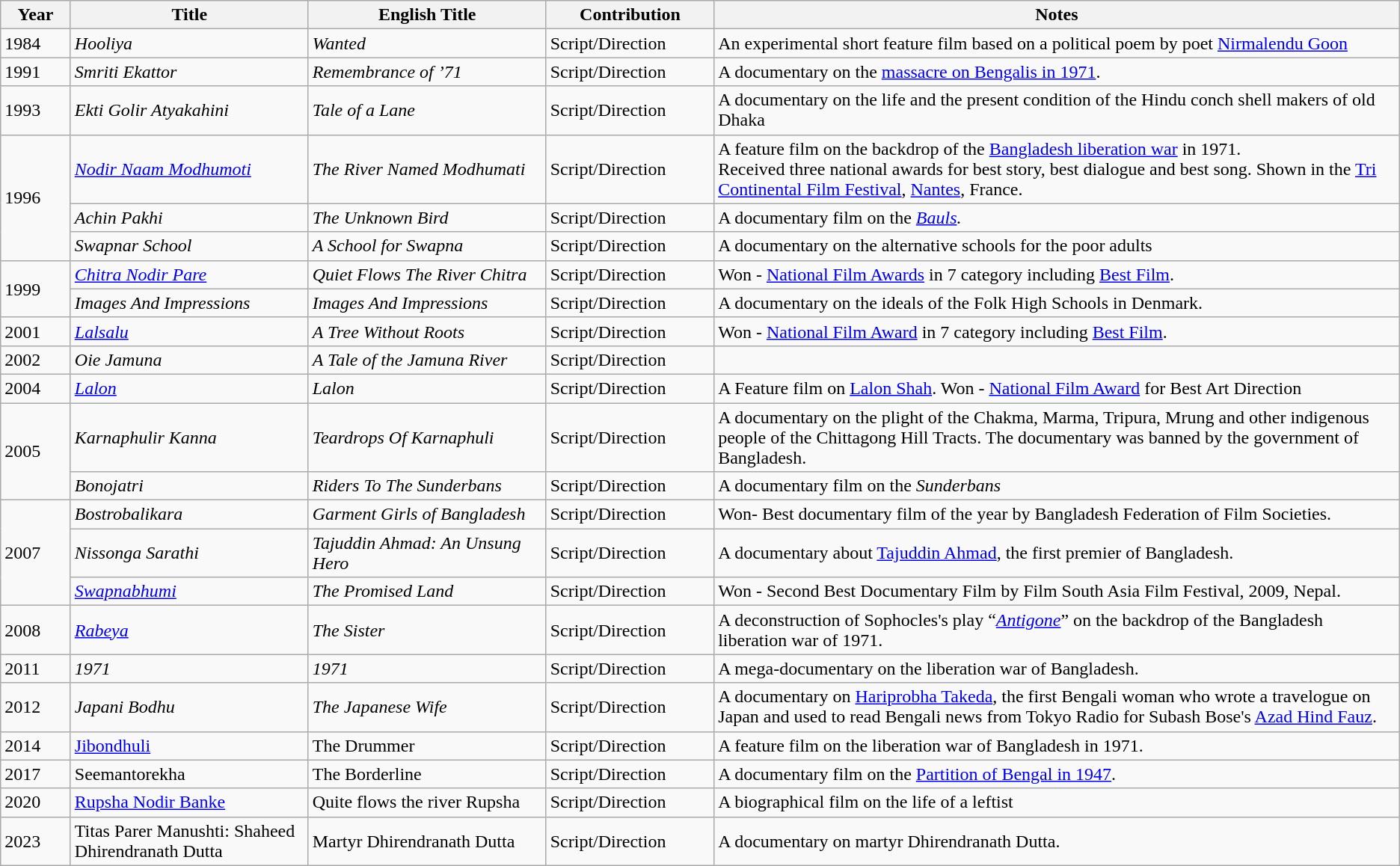<table class="wikitable sortable">
<tr>
<th style="width:5%">Year</th>
<th style="width:17%">Title</th>
<th style="width:17%">English Title</th>
<th style="width:12%">Contribution</th>
<th class="unsortable">Notes</th>
</tr>
<tr>
<td>1984</td>
<td><em>Hooliya</em></td>
<td><em>Wanted</em></td>
<td>Script/Direction</td>
<td>An experimental short feature film based on a political poem by poet <a href='#'>Nirmalendu Goon</a></td>
</tr>
<tr>
<td>1991</td>
<td><em>Smriti Ekattor</em></td>
<td><em>Remembrance of ’71</em></td>
<td>Script/Direction</td>
<td>A documentary on the <a href='#'>massacre on Bengalis in 1971</a>.</td>
</tr>
<tr>
<td>1993</td>
<td><em>Ekti Golir Atyakahini</em></td>
<td><em>Tale of a Lane</em></td>
<td>Script/Direction</td>
<td>A documentary on the life and the present condition of the Hindu conch shell makers of old Dhaka</td>
</tr>
<tr>
<td rowspan="3">1996</td>
<td><em><a href='#'>Nodir Naam Modhumoti</a></em></td>
<td><em>The River Named Modhumati</em></td>
<td>Script/Direction</td>
<td>A feature film on the backdrop of the <a href='#'>Bangladesh liberation war</a> in 1971.<br>Received three national awards for best story, best dialogue and best song. Shown in the <a href='#'>Tri Continental Film Festival</a>, <a href='#'>Nantes</a>, France.</td>
</tr>
<tr>
<td><em>Achin Pakhi</em></td>
<td><em>The  Unknown  Bird</em></td>
<td>Script/Direction</td>
<td>A documentary film on the <em><a href='#'>Bauls</a>.</em></td>
</tr>
<tr>
<td><em>Swapnar School</em></td>
<td><em>A School for Swapna</em></td>
<td>Script/Direction</td>
<td>A documentary on the alternative schools for the poor adults</td>
</tr>
<tr>
<td rowspan="2">1999</td>
<td><em><a href='#'>Chitra Nodir Pare</a></em></td>
<td><em>Quiet Flows The River Chitra</em></td>
<td>Script/Direction</td>
<td>Won - <a href='#'>National Film Awards</a> in 7 category including <a href='#'>Best Film</a>.</td>
</tr>
<tr>
<td><em>Images And Impressions</em></td>
<td><em>Images And Impressions</em></td>
<td>Script/Direction</td>
<td>A documentary on the ideals of the Folk High Schools in Denmark.</td>
</tr>
<tr>
<td>2001</td>
<td><em><a href='#'>Lalsalu</a></em></td>
<td><em>A Tree Without Roots</em></td>
<td>Script/Direction</td>
<td>Won - <a href='#'>National Film Award</a> in 7 category including <a href='#'>Best Film</a>.</td>
</tr>
<tr>
<td>2002</td>
<td><em>Oie Jamuna</em></td>
<td><em>A Tale of the Jamuna River</em></td>
<td>Script/Direction</td>
<td></td>
</tr>
<tr>
<td>2004</td>
<td><em><a href='#'>Lalon</a></em></td>
<td><em>Lalon</em></td>
<td>Script/Direction</td>
<td>A Feature film on <a href='#'>Lalon Shah</a>. Won - <a href='#'>National Film Award</a> for Best Art Direction</td>
</tr>
<tr>
<td rowspan="2">2005</td>
<td><em>Karnaphulir Kanna</em></td>
<td><em>Teardrops Of Karnaphuli</em></td>
<td>Script/Direction</td>
<td>A documentary on the plight of the Chakma, Marma, Tripura, Mrung and other indigenous people of the Chittagong Hill Tracts. The documentary was banned by the government of Bangladesh.</td>
</tr>
<tr>
<td><em>Bonojatri</em></td>
<td><em>Riders To The Sunderbans</em></td>
<td>Script/Direction</td>
<td>A documentary film on the <em>Sunderbans</em></td>
</tr>
<tr>
<td rowspan="3">2007</td>
<td><em>Bostrobalikara</em></td>
<td><em>Garment Girls of Bangladesh</em></td>
<td>Script/Direction</td>
<td>Won- Best documentary film of the year by Bangladesh Federation of Film Societies.</td>
</tr>
<tr>
<td><em>Nissonga Sarathi</em></td>
<td><em>Tajuddin Ahmad: An Unsung Hero</em></td>
<td>Script/Direction</td>
<td>A documentary about <a href='#'>Tajuddin Ahmad</a>, the first premier of Bangladesh.</td>
</tr>
<tr>
<td><em><a href='#'>Swapnabhumi</a></em></td>
<td><em>The Promised Land</em></td>
<td>Script/Direction</td>
<td>Won - Second Best Documentary Film by Film South Asia Film Festival, 2009, Nepal.</td>
</tr>
<tr>
<td>2008</td>
<td><em><a href='#'>Rabeya</a></em></td>
<td><em>The Sister</em></td>
<td>Script/Direction</td>
<td>A deconstruction of Sophocles's play “<a href='#'><em>Antigone</em></a>” on the backdrop of the Bangladesh liberation war of 1971.</td>
</tr>
<tr>
<td>2011</td>
<td><em>1971</em></td>
<td><em>1971</em></td>
<td>Script/Direction</td>
<td>A mega-documentary on the liberation war of Bangladesh.</td>
</tr>
<tr>
<td>2012</td>
<td><em>Japani Bodhu</em></td>
<td><em>The Japanese Wife</em></td>
<td>Script/Direction</td>
<td>A documentary on <a href='#'>Hariprobha Takeda</a>, the first Bengali woman who wrote a travelogue on Japan and used to read Bengali news from Tokyo Radio for Subash Bose's <a href='#'>Azad Hind Fauz</a>.<em></td>
</tr>
<tr>
<td>2014</td>
<td></em><a href='#'>Jibondhuli</a><em></td>
<td></em>The Drummer<em></td>
<td>Script/Direction</td>
<td>A feature film on the liberation war of Bangladesh in 1971.</td>
</tr>
<tr>
<td>2017</td>
<td></em>Seemantorekha<em></td>
<td></em>The Borderline<em></td>
<td>Script/Direction</td>
<td>A documentary film on the <a href='#'>Partition of Bengal in 1947</a>.</td>
</tr>
<tr>
<td>2020</td>
<td></em><a href='#'>Rupsha Nodir Banke</a><em></td>
<td></em>Quite flows the river Rupsha<em></td>
<td>Script/Direction</td>
<td>A biographical film on the life of a leftist</td>
</tr>
<tr>
<td>2023</td>
<td>Titas Parer Manushti: Shaheed Dhirendranath Dutta</td>
<td>Martyr Dhirendranath Dutta</td>
<td>Script/Direction</td>
<td>A documentary on martyr Dhirendranath Dutta.</td>
</tr>
</table>
